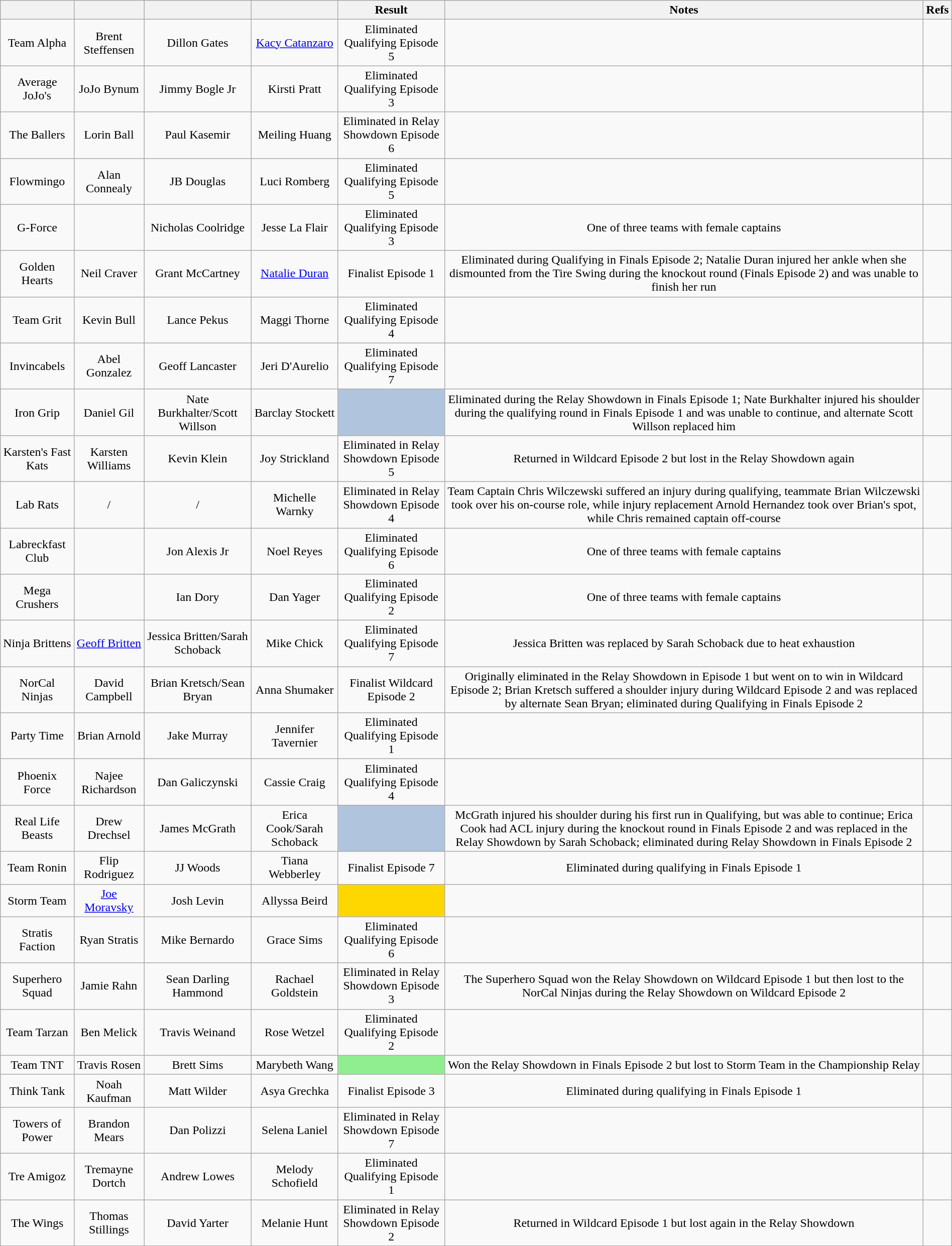<table class="wikitable sortable" style="margin:auto; text-align:center">
<tr>
<th></th>
<th></th>
<th></th>
<th></th>
<th>Result</th>
<th>Notes</th>
<th>Refs</th>
</tr>
<tr>
<td>Team Alpha</td>
<td>Brent Steffensen</td>
<td>Dillon Gates</td>
<td><a href='#'>Kacy Catanzaro</a></td>
<td>Eliminated Qualifying Episode 5</td>
<td></td>
<td></td>
</tr>
<tr>
<td>Average JoJo's</td>
<td>JoJo Bynum</td>
<td>Jimmy Bogle Jr</td>
<td>Kirsti Pratt</td>
<td>Eliminated Qualifying Episode 3</td>
<td></td>
<td></td>
</tr>
<tr>
<td>The Ballers</td>
<td>Lorin Ball</td>
<td>Paul Kasemir</td>
<td>Meiling Huang</td>
<td>Eliminated in Relay Showdown Episode 6</td>
<td></td>
<td></td>
</tr>
<tr>
<td>Flowmingo</td>
<td>Alan Connealy</td>
<td>JB Douglas</td>
<td>Luci Romberg</td>
<td>Eliminated Qualifying Episode 5</td>
<td></td>
<td></td>
</tr>
<tr>
<td>G-Force</td>
<td></td>
<td>Nicholas Coolridge</td>
<td>Jesse La Flair</td>
<td>Eliminated Qualifying Episode 3</td>
<td>One of three teams with female captains</td>
<td></td>
</tr>
<tr>
<td>Golden Hearts</td>
<td>Neil Craver</td>
<td>Grant McCartney</td>
<td><a href='#'>Natalie Duran</a></td>
<td>Finalist Episode 1</td>
<td>Eliminated during Qualifying in Finals Episode 2; Natalie Duran injured her ankle when she dismounted from the Tire Swing during the knockout round (Finals Episode 2) and was unable to finish her run</td>
<td></td>
</tr>
<tr>
<td>Team Grit</td>
<td>Kevin Bull</td>
<td>Lance Pekus</td>
<td>Maggi Thorne</td>
<td>Eliminated Qualifying Episode 4</td>
<td></td>
<td></td>
</tr>
<tr>
<td>Invincabels</td>
<td>Abel Gonzalez</td>
<td>Geoff Lancaster</td>
<td>Jeri D'Aurelio</td>
<td>Eliminated Qualifying Episode 7</td>
<td></td>
<td></td>
</tr>
<tr>
<td>Iron Grip</td>
<td>Daniel Gil</td>
<td>Nate Burkhalter/Scott Willson</td>
<td>Barclay Stockett</td>
<td bgcolor=lightsteelblue color=white></td>
<td>Eliminated during the Relay Showdown in Finals Episode 1; Nate Burkhalter injured his shoulder during the qualifying round in Finals Episode 1 and was unable to continue, and alternate Scott Willson replaced him</td>
<td></td>
</tr>
<tr>
<td>Karsten's Fast Kats</td>
<td>Karsten Williams</td>
<td>Kevin Klein</td>
<td>Joy Strickland</td>
<td>Eliminated in Relay Showdown Episode 5</td>
<td>Returned in Wildcard Episode 2 but lost in the Relay Showdown again</td>
<td></td>
</tr>
<tr>
<td>Lab Rats</td>
<td> / </td>
<td> / </td>
<td>Michelle Warnky</td>
<td>Eliminated in Relay Showdown Episode 4</td>
<td>Team Captain Chris Wilczewski suffered an injury during qualifying, teammate   Brian Wilczewski took over his on-course role, while injury replacement Arnold Hernandez took over Brian's spot, while Chris remained captain off-course</td>
<td></td>
</tr>
<tr>
<td>Labreckfast Club</td>
<td></td>
<td>Jon Alexis Jr</td>
<td>Noel Reyes</td>
<td>Eliminated Qualifying Episode 6</td>
<td>One of three teams with female captains</td>
<td></td>
</tr>
<tr>
<td>Mega Crushers</td>
<td></td>
<td>Ian Dory</td>
<td>Dan Yager</td>
<td>Eliminated Qualifying Episode 2</td>
<td>One of three teams with female captains</td>
<td></td>
</tr>
<tr>
<td>Ninja Brittens</td>
<td><a href='#'>Geoff Britten</a></td>
<td>Jessica Britten/Sarah Schoback</td>
<td>Mike Chick</td>
<td>Eliminated Qualifying Episode 7</td>
<td>Jessica Britten was replaced by Sarah Schoback  due to heat exhaustion</td>
<td></td>
</tr>
<tr>
<td>NorCal Ninjas</td>
<td>David Campbell</td>
<td>Brian Kretsch/Sean Bryan</td>
<td>Anna Shumaker</td>
<td>Finalist Wildcard Episode 2</td>
<td>Originally eliminated in the Relay Showdown in Episode 1 but went on to win in Wildcard Episode 2; Brian Kretsch suffered a shoulder injury during Wildcard Episode 2 and was replaced by alternate Sean Bryan; eliminated during Qualifying in Finals Episode 2</td>
<td></td>
</tr>
<tr>
<td>Party Time</td>
<td>Brian Arnold</td>
<td>Jake Murray</td>
<td>Jennifer Tavernier</td>
<td>Eliminated Qualifying Episode 1</td>
<td></td>
<td></td>
</tr>
<tr>
<td>Phoenix Force</td>
<td>Najee Richardson</td>
<td>Dan Galiczynski</td>
<td>Cassie Craig</td>
<td>Eliminated Qualifying Episode 4</td>
<td></td>
<td></td>
</tr>
<tr>
<td>Real Life Beasts</td>
<td>Drew Drechsel</td>
<td>James McGrath</td>
<td>Erica Cook/Sarah Schoback</td>
<td bgcolor=lightsteelblue color=white></td>
<td>McGrath injured his shoulder during his first run in Qualifying, but was able to continue; Erica Cook had ACL injury during the knockout round in Finals Episode 2 and was replaced in the Relay Showdown by Sarah Schoback; eliminated during Relay Showdown in Finals Episode 2</td>
<td></td>
</tr>
<tr>
<td>Team Ronin</td>
<td>Flip Rodriguez</td>
<td>JJ Woods</td>
<td>Tiana Webberley</td>
<td>Finalist Episode 7</td>
<td>Eliminated during qualifying in Finals Episode 1</td>
<td></td>
</tr>
<tr>
<td>Storm Team</td>
<td><a href='#'>Joe Moravsky</a></td>
<td>Josh Levin</td>
<td>Allyssa Beird</td>
<td bgcolor=gold color=white></td>
<td></td>
<td></td>
</tr>
<tr>
<td>Stratis Faction</td>
<td>Ryan Stratis</td>
<td>Mike Bernardo</td>
<td>Grace Sims</td>
<td>Eliminated Qualifying Episode 6</td>
<td></td>
<td></td>
</tr>
<tr>
<td>Superhero Squad</td>
<td>Jamie Rahn</td>
<td>Sean Darling Hammond</td>
<td>Rachael Goldstein</td>
<td>Eliminated in Relay Showdown Episode 3</td>
<td>The Superhero Squad won the Relay Showdown on Wildcard Episode 1 but then lost to the NorCal Ninjas during the Relay Showdown on Wildcard Episode 2</td>
<td></td>
</tr>
<tr>
<td>Team Tarzan</td>
<td>Ben Melick</td>
<td>Travis Weinand</td>
<td>Rose  Wetzel</td>
<td>Eliminated Qualifying Episode 2</td>
<td></td>
<td></td>
</tr>
<tr>
<td>Team TNT</td>
<td>Travis Rosen</td>
<td>Brett Sims</td>
<td>Marybeth Wang</td>
<td bgcolor=lightgreen color=white></td>
<td>Won the Relay Showdown in Finals Episode 2 but lost to Storm Team in the Championship Relay</td>
<td></td>
</tr>
<tr>
<td>Think Tank</td>
<td>Noah Kaufman</td>
<td>Matt Wilder</td>
<td>Asya Grechka</td>
<td>Finalist Episode 3</td>
<td>Eliminated during qualifying in Finals Episode 1</td>
<td></td>
</tr>
<tr>
<td>Towers of Power</td>
<td>Brandon Mears</td>
<td>Dan Polizzi</td>
<td>Selena Laniel</td>
<td>Eliminated in Relay Showdown Episode 7</td>
<td></td>
<td></td>
</tr>
<tr>
<td>Tre Amigoz</td>
<td>Tremayne Dortch</td>
<td>Andrew Lowes</td>
<td>Melody Schofield</td>
<td>Eliminated Qualifying Episode 1</td>
<td></td>
<td></td>
</tr>
<tr>
<td>The Wings</td>
<td>Thomas Stillings</td>
<td>David Yarter</td>
<td>Melanie Hunt</td>
<td>Eliminated in Relay Showdown Episode 2</td>
<td>Returned in Wildcard Episode 1 but lost again in the Relay Showdown</td>
<td></td>
</tr>
</table>
